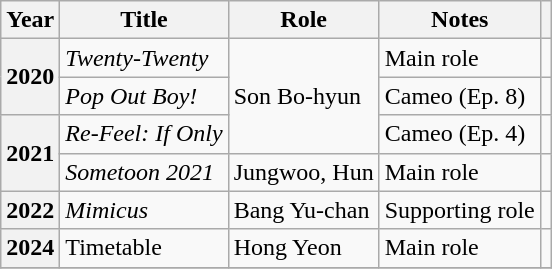<table class="wikitable sortable plainrowheaders">
<tr>
<th scope="col">Year</th>
<th scope="col">Title</th>
<th scope="col">Role</th>
<th scope="col">Notes</th>
<th scope="col" class="unsortable"></th>
</tr>
<tr>
<th scope="row" rowspan="2">2020</th>
<td><em>Twenty-Twenty</em></td>
<td rowspan="3">Son Bo-hyun</td>
<td>Main role</td>
<td></td>
</tr>
<tr>
<td><em>Pop Out Boy!</em></td>
<td>Cameo (Ep. 8)</td>
<td></td>
</tr>
<tr>
<th scope="row" rowspan="2">2021</th>
<td><em>Re-Feel: If Only</em></td>
<td>Cameo (Ep. 4)</td>
<td></td>
</tr>
<tr>
<td><em>Sometoon 2021</em></td>
<td>Jungwoo, Hun</td>
<td>Main role</td>
<td></td>
</tr>
<tr>
<th scope="row">2022</th>
<td><em>Mimicus</em></td>
<td>Bang Yu-chan</td>
<td>Supporting role</td>
<td></td>
</tr>
<tr>
<th scope="row">2024</th>
<td>Timetable</td>
<td>Hong Yeon</td>
<td>Main role</td>
<td></td>
</tr>
<tr>
</tr>
</table>
